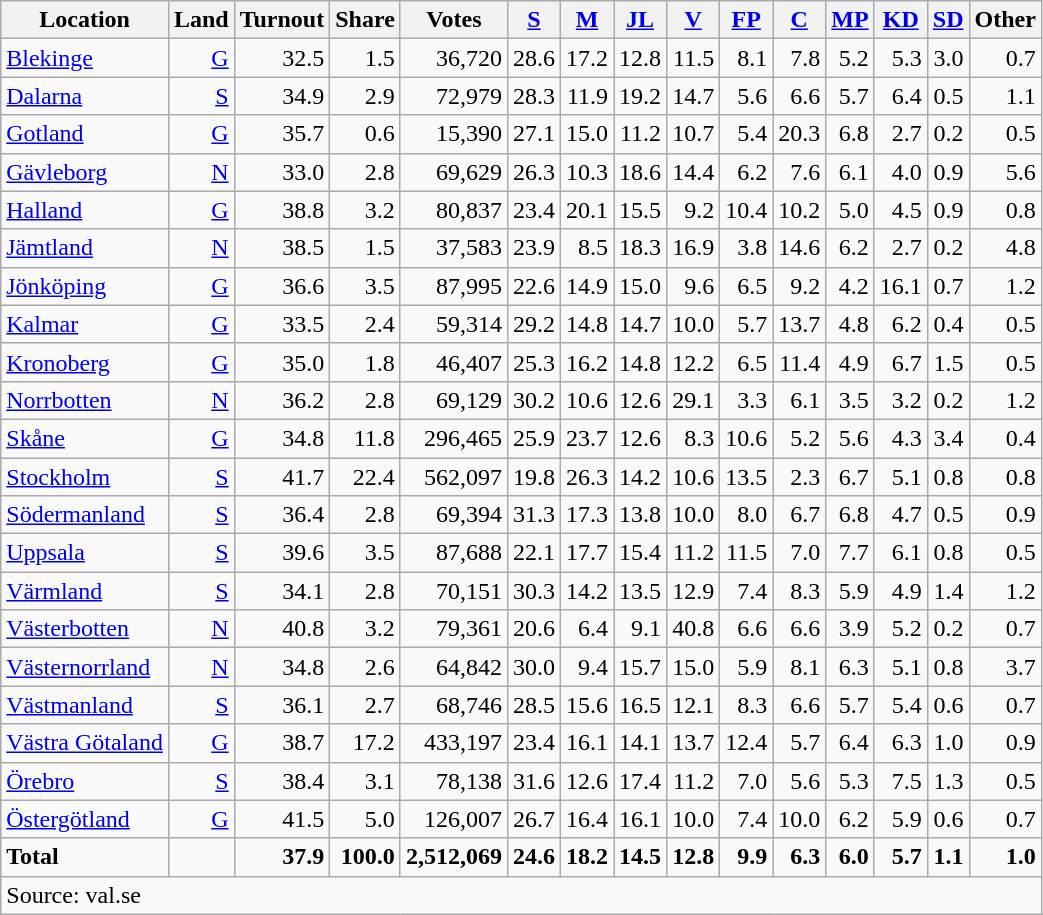<table class="wikitable sortable" style=text-align:right>
<tr>
<th>Location</th>
<th>Land</th>
<th>Turnout</th>
<th>Share</th>
<th>Votes</th>
<th><a href='#'>S</a></th>
<th><a href='#'>M</a></th>
<th><a href='#'>JL</a></th>
<th><a href='#'>V</a></th>
<th><a href='#'>FP</a></th>
<th><a href='#'>C</a></th>
<th><a href='#'>MP</a></th>
<th><a href='#'>KD</a></th>
<th><a href='#'>SD</a></th>
<th>Other</th>
</tr>
<tr>
<td align=left><a href='#'>Blekinge</a></td>
<td><a href='#'>G</a></td>
<td>32.5</td>
<td>1.5</td>
<td>36,720</td>
<td>28.6</td>
<td>17.2</td>
<td>12.8</td>
<td>11.5</td>
<td>8.1</td>
<td>7.8</td>
<td>5.2</td>
<td>5.3</td>
<td>3.0</td>
<td>0.7</td>
</tr>
<tr>
<td align=left><a href='#'>Dalarna</a></td>
<td><a href='#'>S</a></td>
<td>34.9</td>
<td>2.9</td>
<td>72,979</td>
<td>28.3</td>
<td>11.9</td>
<td>19.2</td>
<td>14.7</td>
<td>5.6</td>
<td>6.6</td>
<td>5.7</td>
<td>6.4</td>
<td>0.5</td>
<td>1.1</td>
</tr>
<tr>
<td align=left><a href='#'>Gotland</a></td>
<td><a href='#'>G</a></td>
<td>35.7</td>
<td>0.6</td>
<td>15,390</td>
<td>27.1</td>
<td>15.0</td>
<td>11.2</td>
<td>10.7</td>
<td>5.4</td>
<td>20.3</td>
<td>6.8</td>
<td>2.7</td>
<td>0.2</td>
<td>0.5</td>
</tr>
<tr>
<td align=left><a href='#'>Gävleborg</a></td>
<td><a href='#'>N</a></td>
<td>33.0</td>
<td>2.8</td>
<td>69,629</td>
<td>26.3</td>
<td>10.3</td>
<td>18.6</td>
<td>14.4</td>
<td>6.2</td>
<td>7.6</td>
<td>6.1</td>
<td>4.0</td>
<td>0.9</td>
<td>5.6</td>
</tr>
<tr>
<td align=left><a href='#'>Halland</a></td>
<td><a href='#'>G</a></td>
<td>38.8</td>
<td>3.2</td>
<td>80,837</td>
<td>23.4</td>
<td>20.1</td>
<td>15.5</td>
<td>9.2</td>
<td>10.4</td>
<td>10.2</td>
<td>5.0</td>
<td>4.5</td>
<td>0.9</td>
<td>0.8</td>
</tr>
<tr>
<td align=left><a href='#'>Jämtland</a></td>
<td><a href='#'>N</a></td>
<td>38.5</td>
<td>1.5</td>
<td>37,583</td>
<td>23.9</td>
<td>8.5</td>
<td>18.3</td>
<td>16.9</td>
<td>3.8</td>
<td>14.6</td>
<td>6.2</td>
<td>2.7</td>
<td>0.2</td>
<td>4.8</td>
</tr>
<tr>
<td align=left><a href='#'>Jönköping</a></td>
<td><a href='#'>G</a></td>
<td>36.6</td>
<td>3.5</td>
<td>87,995</td>
<td>22.6</td>
<td>14.9</td>
<td>15.0</td>
<td>9.6</td>
<td>6.5</td>
<td>9.2</td>
<td>4.2</td>
<td>16.1</td>
<td>0.7</td>
<td>1.2</td>
</tr>
<tr>
<td align=left><a href='#'>Kalmar</a></td>
<td><a href='#'>G</a></td>
<td>33.5</td>
<td>2.4</td>
<td>59,314</td>
<td>29.2</td>
<td>14.8</td>
<td>14.7</td>
<td>10.0</td>
<td>5.7</td>
<td>13.7</td>
<td>4.8</td>
<td>6.2</td>
<td>0.4</td>
<td>0.5</td>
</tr>
<tr>
<td align=left><a href='#'>Kronoberg</a></td>
<td><a href='#'>G</a></td>
<td>35.0</td>
<td>1.8</td>
<td>46,407</td>
<td>25.3</td>
<td>16.2</td>
<td>14.8</td>
<td>12.2</td>
<td>6.5</td>
<td>11.4</td>
<td>4.9</td>
<td>6.7</td>
<td>1.5</td>
<td>0.5</td>
</tr>
<tr>
<td align=left><a href='#'>Norrbotten</a></td>
<td><a href='#'>N</a></td>
<td>36.2</td>
<td>2.8</td>
<td>69,129</td>
<td>30.2</td>
<td>10.6</td>
<td>12.6</td>
<td>29.1</td>
<td>3.3</td>
<td>6.1</td>
<td>3.5</td>
<td>3.2</td>
<td>0.2</td>
<td>1.2</td>
</tr>
<tr>
<td align=left><a href='#'>Skåne</a></td>
<td><a href='#'>G</a></td>
<td>34.8</td>
<td>11.8</td>
<td>296,465</td>
<td>25.9</td>
<td>23.7</td>
<td>12.6</td>
<td>8.3</td>
<td>10.6</td>
<td>5.2</td>
<td>5.6</td>
<td>4.3</td>
<td>3.4</td>
<td>0.4</td>
</tr>
<tr>
<td align=left><a href='#'>Stockholm</a></td>
<td><a href='#'>S</a></td>
<td>41.7</td>
<td>22.4</td>
<td>562,097</td>
<td>19.8</td>
<td>26.3</td>
<td>14.2</td>
<td>10.6</td>
<td>13.5</td>
<td>2.3</td>
<td>6.7</td>
<td>5.1</td>
<td>0.8</td>
<td>0.8</td>
</tr>
<tr>
<td align=left><a href='#'>Södermanland</a></td>
<td><a href='#'>S</a></td>
<td>36.4</td>
<td>2.8</td>
<td>69,394</td>
<td>31.3</td>
<td>17.3</td>
<td>13.8</td>
<td>10.0</td>
<td>8.0</td>
<td>6.7</td>
<td>6.8</td>
<td>4.7</td>
<td>0.5</td>
<td>0.9</td>
</tr>
<tr>
<td align=left><a href='#'>Uppsala</a></td>
<td><a href='#'>S</a></td>
<td>39.6</td>
<td>3.5</td>
<td>87,688</td>
<td>22.1</td>
<td>17.7</td>
<td>15.4</td>
<td>11.2</td>
<td>11.5</td>
<td>7.0</td>
<td>7.7</td>
<td>6.1</td>
<td>0.8</td>
<td>0.5</td>
</tr>
<tr>
<td align=left><a href='#'>Värmland</a></td>
<td><a href='#'>S</a></td>
<td>34.1</td>
<td>2.8</td>
<td>70,151</td>
<td>30.3</td>
<td>14.2</td>
<td>13.5</td>
<td>12.9</td>
<td>7.4</td>
<td>8.3</td>
<td>5.9</td>
<td>4.9</td>
<td>1.4</td>
<td>1.2</td>
</tr>
<tr>
<td align=left><a href='#'>Västerbotten</a></td>
<td><a href='#'>N</a></td>
<td>40.8</td>
<td>3.2</td>
<td>79,361</td>
<td>20.6</td>
<td>6.4</td>
<td>9.1</td>
<td>40.8</td>
<td>6.6</td>
<td>6.6</td>
<td>3.9</td>
<td>5.2</td>
<td>0.2</td>
<td>0.7</td>
</tr>
<tr>
<td align=left><a href='#'>Västernorrland</a></td>
<td><a href='#'>N</a></td>
<td>34.8</td>
<td>2.6</td>
<td>64,842</td>
<td>30.0</td>
<td>9.4</td>
<td>15.7</td>
<td>15.0</td>
<td>5.9</td>
<td>8.1</td>
<td>6.3</td>
<td>5.1</td>
<td>0.8</td>
<td>3.7</td>
</tr>
<tr>
<td align=left><a href='#'>Västmanland</a></td>
<td><a href='#'>S</a></td>
<td>36.1</td>
<td>2.7</td>
<td>68,746</td>
<td>28.5</td>
<td>15.6</td>
<td>16.5</td>
<td>12.1</td>
<td>8.3</td>
<td>6.6</td>
<td>5.7</td>
<td>5.4</td>
<td>0.6</td>
<td>0.7</td>
</tr>
<tr>
<td align=left><a href='#'>Västra Götaland</a></td>
<td><a href='#'>G</a></td>
<td>38.7</td>
<td>17.2</td>
<td>433,197</td>
<td>23.4</td>
<td>16.1</td>
<td>14.1</td>
<td>13.7</td>
<td>12.4</td>
<td>5.7</td>
<td>6.4</td>
<td>6.3</td>
<td>1.0</td>
<td>0.9</td>
</tr>
<tr>
<td align=left><a href='#'>Örebro</a></td>
<td><a href='#'>S</a></td>
<td>38.4</td>
<td>3.1</td>
<td>78,138</td>
<td>31.6</td>
<td>12.6</td>
<td>17.4</td>
<td>11.2</td>
<td>7.0</td>
<td>5.6</td>
<td>5.3</td>
<td>7.5</td>
<td>1.3</td>
<td>0.5</td>
</tr>
<tr>
<td align=left><a href='#'>Östergötland</a></td>
<td><a href='#'>G</a></td>
<td>41.5</td>
<td>5.0</td>
<td>126,007</td>
<td>26.7</td>
<td>16.4</td>
<td>16.1</td>
<td>10.0</td>
<td>7.4</td>
<td>10.0</td>
<td>6.2</td>
<td>5.9</td>
<td>0.6</td>
<td>0.7</td>
</tr>
<tr>
<td align=left><strong>Total</strong></td>
<td></td>
<td><strong>37.9</strong></td>
<td><strong>100.0</strong></td>
<td><strong>2,512,069</strong></td>
<td><strong>24.6</strong></td>
<td><strong>18.2</strong></td>
<td><strong>14.5</strong></td>
<td><strong>12.8</strong></td>
<td><strong>9.9</strong></td>
<td><strong>6.3</strong></td>
<td><strong>6.0</strong></td>
<td><strong>5.7</strong></td>
<td><strong>1.1</strong></td>
<td><strong>1.0</strong></td>
</tr>
<tr>
<td align=left colspan=15>Source: val.se </td>
</tr>
</table>
